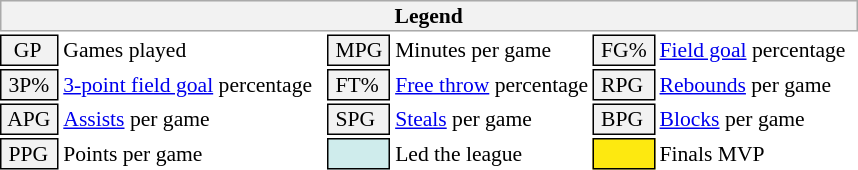<table class="toccolours" style="font-size: 90%; white-space: nowrap;">
<tr>
<th colspan="6" style="background-color: #F2F2F2; border: 1px solid #AAAAAA;">Legend</th>
</tr>
<tr>
<td style="background-color: #F2F2F2; border: 1px solid black;">  GP</td>
<td>Games played</td>
<td style="background-color: #F2F2F2; border: 1px solid black"> MPG </td>
<td>Minutes per game</td>
<td style="background-color: #F2F2F2; border: 1px solid black;"> FG% </td>
<td style="padding-right: 8px"><a href='#'>Field goal</a> percentage</td>
</tr>
<tr>
<td style="background-color: #F2F2F2; border: 1px solid black"> 3P% </td>
<td style="padding-right: 8px"><a href='#'>3-point field goal</a> percentage</td>
<td style="background-color: #F2F2F2; border: 1px solid black"> FT% </td>
<td><a href='#'>Free throw</a> percentage</td>
<td style="background-color: #F2F2F2; border: 1px solid black;"> RPG </td>
<td><a href='#'>Rebounds</a> per game</td>
</tr>
<tr>
<td style="background-color: #F2F2F2; border: 1px solid black"> APG </td>
<td><a href='#'>Assists</a> per game</td>
<td style="background-color: #F2F2F2; border: 1px solid black"> SPG </td>
<td><a href='#'>Steals</a> per game</td>
<td style="background-color: #F2F2F2; border: 1px solid black;"> BPG </td>
<td><a href='#'>Blocks</a> per game</td>
</tr>
<tr>
<td style="background-color: #F2F2F2; border: 1px solid black"> PPG </td>
<td>Points per game</td>
<td style="background-color: #CFECEC; border: 1px solid black"> <strong> </strong> </td>
<td>Led the league</td>
<td style="background-color: #FDE910; border: 1px solid black"> <strong> </strong> </td>
<td>Finals MVP</td>
</tr>
</table>
